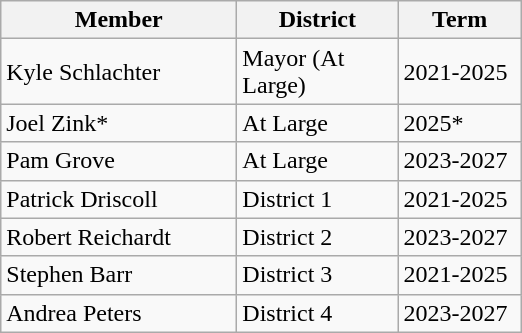<table class="wikitable">
<tr>
<th style="width: 150px;">Member</th>
<th style="width: 100px;">District</th>
<th style="width: 75px;">Term</th>
</tr>
<tr>
<td>Kyle Schlachter</td>
<td>Mayor (At Large)</td>
<td>2021-2025</td>
</tr>
<tr>
<td>Joel Zink*</td>
<td>At Large</td>
<td>2025*</td>
</tr>
<tr>
<td>Pam Grove</td>
<td>At Large</td>
<td>2023-2027</td>
</tr>
<tr>
<td>Patrick Driscoll</td>
<td>District 1</td>
<td>2021-2025</td>
</tr>
<tr>
<td>Robert Reichardt</td>
<td>District 2</td>
<td>2023-2027</td>
</tr>
<tr>
<td>Stephen Barr</td>
<td>District 3</td>
<td>2021-2025</td>
</tr>
<tr>
<td>Andrea Peters</td>
<td>District 4</td>
<td>2023-2027</td>
</tr>
</table>
